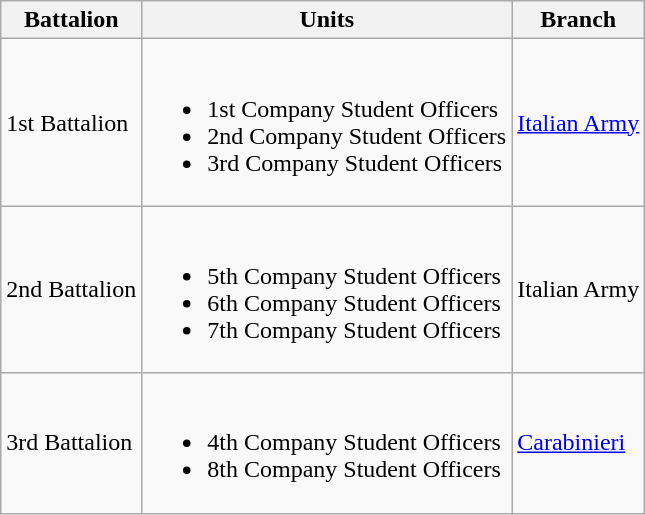<table class="wikitable">
<tr>
<th>Battalion</th>
<th>Units</th>
<th>Branch</th>
</tr>
<tr>
<td>1st Battalion</td>
<td><br><ul><li>1st Company Student Officers</li><li>2nd Company Student Officers</li><li>3rd Company Student Officers</li></ul></td>
<td><a href='#'>Italian Army</a></td>
</tr>
<tr>
<td>2nd Battalion</td>
<td><br><ul><li>5th Company Student Officers</li><li>6th Company Student Officers</li><li>7th Company Student Officers</li></ul></td>
<td>Italian Army</td>
</tr>
<tr>
<td>3rd Battalion</td>
<td><br><ul><li>4th Company Student Officers</li><li>8th Company Student Officers</li></ul></td>
<td><a href='#'>Carabinieri</a></td>
</tr>
</table>
